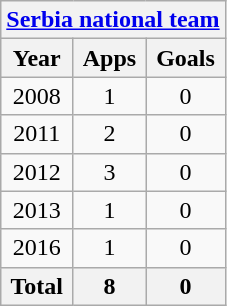<table class="wikitable" style="text-align:center">
<tr>
<th colspan=3><a href='#'>Serbia national team</a></th>
</tr>
<tr>
<th>Year</th>
<th>Apps</th>
<th>Goals</th>
</tr>
<tr>
<td>2008</td>
<td>1</td>
<td>0</td>
</tr>
<tr>
<td>2011</td>
<td>2</td>
<td>0</td>
</tr>
<tr>
<td>2012</td>
<td>3</td>
<td>0</td>
</tr>
<tr>
<td>2013</td>
<td>1</td>
<td>0</td>
</tr>
<tr>
<td>2016</td>
<td>1</td>
<td>0</td>
</tr>
<tr>
<th>Total</th>
<th>8</th>
<th>0</th>
</tr>
</table>
